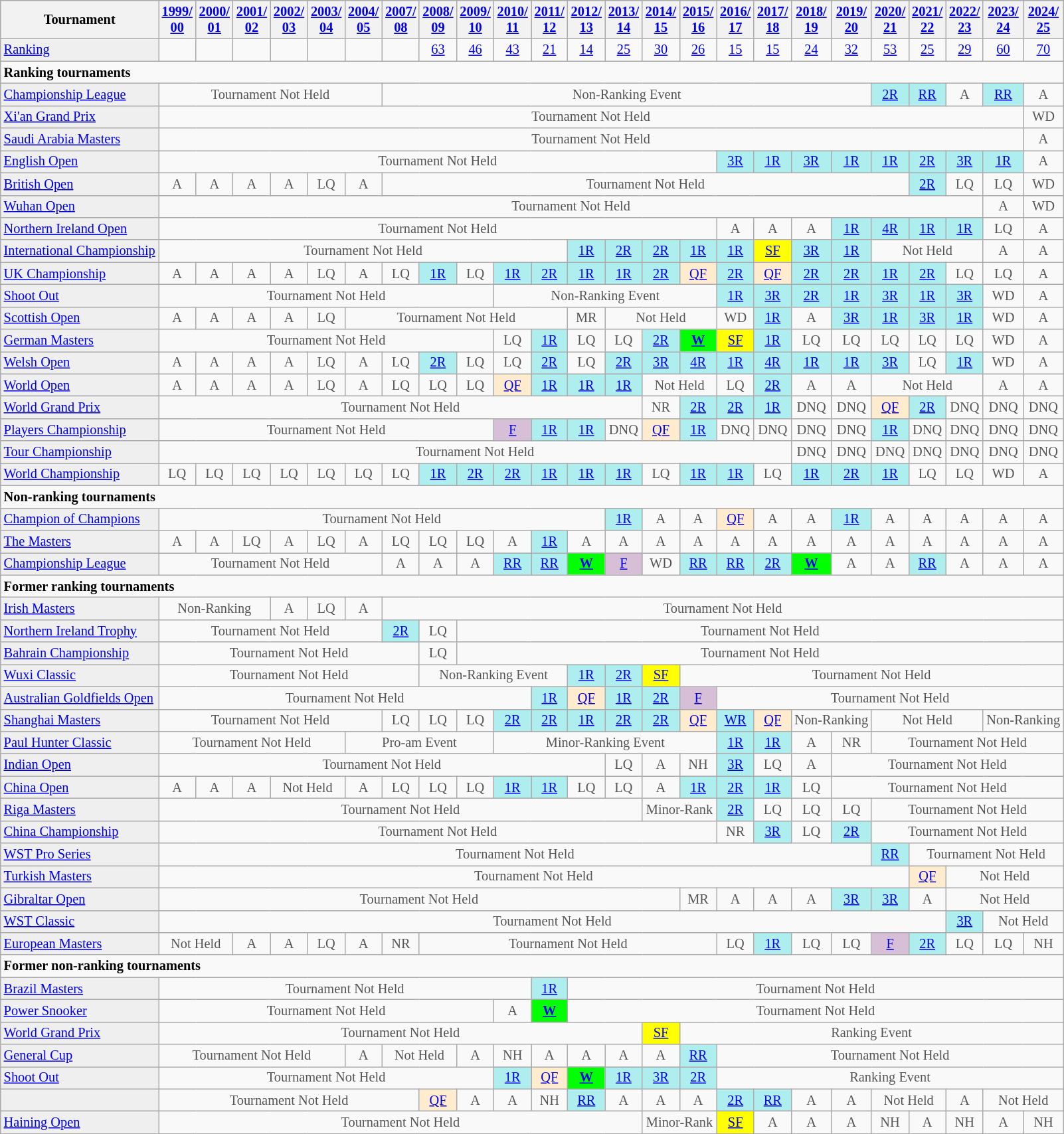<table class="wikitable" style="font-size:85%;">
<tr>
<th>Tournament</th>
<th><a href='#'>1999/<br>00</a></th>
<th><a href='#'>2000/<br>01</a></th>
<th><a href='#'>2001/<br>02</a></th>
<th><a href='#'>2002/<br>03</a></th>
<th><a href='#'>2003/<br>04</a></th>
<th><a href='#'>2004/<br>05</a></th>
<th><a href='#'>2007/<br>08</a></th>
<th><a href='#'>2008/<br>09</a></th>
<th><a href='#'>2009/<br>10</a></th>
<th><a href='#'>2010/<br>11</a></th>
<th><a href='#'>2011/<br>12</a></th>
<th><a href='#'>2012/<br>13</a></th>
<th><a href='#'>2013/<br>14</a></th>
<th><a href='#'>2014/<br>15</a></th>
<th><a href='#'>2015/<br>16</a></th>
<th><a href='#'>2016/<br>17</a></th>
<th><a href='#'>2017/<br>18</a></th>
<th><a href='#'>2018/<br>19</a></th>
<th><a href='#'>2019/<br>20</a></th>
<th><a href='#'>2020/<br>21</a></th>
<th><a href='#'>2021/<br>22</a></th>
<th><a href='#'>2022/<br>23</a></th>
<th><a href='#'>2023/<br>24</a></th>
<th><a href='#'>2024/<br>25</a></th>
</tr>
<tr>
<td style="background:#EFEFEF;"><a href='#'>Ranking</a></td>
<td align="center"></td>
<td align="center"></td>
<td align="center"></td>
<td align="center"></td>
<td align="center"></td>
<td align="center"></td>
<td align="center"></td>
<td align="center"><a href='#'>63</a></td>
<td align="center"><a href='#'>46</a></td>
<td align="center"><a href='#'>43</a></td>
<td align="center"><a href='#'>21</a></td>
<td align="center"><a href='#'>14</a></td>
<td align="center"><a href='#'>25</a></td>
<td align="center"><a href='#'>30</a></td>
<td align="center"><a href='#'>26</a></td>
<td align="center"><a href='#'>15</a></td>
<td align="center"><a href='#'>15</a></td>
<td align="center"><a href='#'>24</a></td>
<td align="center"><a href='#'>32</a></td>
<td align="center"><a href='#'>53</a></td>
<td align="center"><a href='#'>25</a></td>
<td align="center"><a href='#'>29</a></td>
<td align="center"><a href='#'>60</a></td>
<td align="center"><a href='#'>70</a></td>
</tr>
<tr>
<td colspan="30"><strong>Ranking tournaments</strong></td>
</tr>
<tr>
<td style="background:#EFEFEF;"><a href='#'>Championship League</a></td>
<td align="center" colspan="6" style="color:#555555;">Tournament Not Held</td>
<td align="center" colspan="13" style="color:#555555;">Non-Ranking Event</td>
<td align="center" style="background:#afeeee;"><a href='#'>2R</a></td>
<td align="center" style="background:#afeeee;"><a href='#'>RR</a></td>
<td align="center" style="color:#555555;">A</td>
<td align="center" style="background:#afeeee;"><a href='#'>RR</a></td>
<td align="center" style="color:#555555;">A</td>
</tr>
<tr>
<td style="background:#EFEFEF;"><a href='#'>Xi'an Grand Prix</a></td>
<td align="center" colspan="23" style="color:#555555;">Tournament Not Held</td>
<td align="center" style="color:#555555;">WD</td>
</tr>
<tr>
<td style="background:#EFEFEF;"><a href='#'>Saudi Arabia Masters</a></td>
<td align="center" colspan="23" style="color:#555555;">Tournament Not Held</td>
<td align="center" style="color:#555555;">A</td>
</tr>
<tr>
<td style="background:#EFEFEF;"><a href='#'>English Open</a></td>
<td align="center" colspan="15" style="color:#555555;">Tournament Not Held</td>
<td align="center" style="background:#afeeee;"><a href='#'>3R</a></td>
<td align="center" style="background:#afeeee;"><a href='#'>1R</a></td>
<td align="center" style="background:#afeeee;"><a href='#'>3R</a></td>
<td align="center" style="background:#afeeee;"><a href='#'>1R</a></td>
<td align="center" style="background:#afeeee;"><a href='#'>1R</a></td>
<td align="center" style="background:#afeeee;"><a href='#'>2R</a></td>
<td align="center" style="background:#afeeee;"><a href='#'>3R</a></td>
<td align="center" style="background:#afeeee;"><a href='#'>1R</a></td>
<td align="center" style="color:#555555;">A</td>
</tr>
<tr>
<td style="background:#EFEFEF;"><a href='#'>British Open</a></td>
<td align="center" style="color:#555555;">A</td>
<td align="center" style="color:#555555;">A</td>
<td align="center" style="color:#555555;">A</td>
<td align="center" style="color:#555555;">A</td>
<td align="center" style="color:#555555;">LQ</td>
<td align="center" style="color:#555555;">A</td>
<td align="center" colspan="14" style="color:#555555;">Tournament Not Held</td>
<td align="center" style="background:#afeeee;"><a href='#'>2R</a></td>
<td align="center" style="color:#555555;">LQ</td>
<td align="center" style="color:#555555;">LQ</td>
<td align="center" style="color:#555555;">WD</td>
</tr>
<tr>
<td style="background:#EFEFEF;"><a href='#'>Wuhan Open</a></td>
<td align="center" colspan="22" style="color:#555555;">Tournament Not Held</td>
<td align="center" style="color:#555555;">A</td>
<td align="center" style="color:#555555;">WD</td>
</tr>
<tr>
<td style="background:#EFEFEF;"><a href='#'>Northern Ireland Open</a></td>
<td align="center" colspan="15" style="color:#555555;">Tournament Not Held</td>
<td align="center" style="color:#555555;">A</td>
<td align="center" style="color:#555555;">A</td>
<td align="center" style="color:#555555;">A</td>
<td align="center" style="background:#afeeee;"><a href='#'>1R</a></td>
<td align="center" style="background:#afeeee;"><a href='#'>4R</a></td>
<td align="center" style="background:#afeeee;"><a href='#'>1R</a></td>
<td align="center" style="background:#afeeee;"><a href='#'>1R</a></td>
<td align="center" style="color:#555555;">LQ</td>
<td align="center" style="color:#555555;">A</td>
</tr>
<tr>
<td style="background:#EFEFEF;"><a href='#'>International Championship</a></td>
<td align="center" colspan="11" style="color:#555555;">Tournament Not Held</td>
<td align="center" style="background:#afeeee;"><a href='#'>1R</a></td>
<td align="center" style="background:#afeeee;"><a href='#'>2R</a></td>
<td align="center" style="background:#afeeee;"><a href='#'>2R</a></td>
<td align="center" style="background:#afeeee;"><a href='#'>1R</a></td>
<td align="center" style="background:#afeeee;"><a href='#'>1R</a></td>
<td align="center" style="background:yellow;"><a href='#'>SF</a></td>
<td align="center" style="background:#afeeee;"><a href='#'>3R</a></td>
<td align="center" style="background:#afeeee;"><a href='#'>1R</a></td>
<td align="center" colspan="3" style="color:#555555;">Not Held</td>
<td align="center" style="color:#555555;">A</td>
<td align="center" style="color:#555555;">A</td>
</tr>
<tr>
<td style="background:#EFEFEF;"><a href='#'>UK Championship</a></td>
<td align="center" style="color:#555555;">A</td>
<td align="center" style="color:#555555;">A</td>
<td align="center" style="color:#555555;">A</td>
<td align="center" style="color:#555555;">A</td>
<td align="center" style="color:#555555;">LQ</td>
<td align="center" style="color:#555555;">A</td>
<td align="center" style="color:#555555;">LQ</td>
<td align="center" style="background:#afeeee;"><a href='#'>1R</a></td>
<td align="center" style="color:#555555;">LQ</td>
<td align="center" style="background:#afeeee;"><a href='#'>1R</a></td>
<td align="center" style="background:#afeeee;"><a href='#'>2R</a></td>
<td align="center" style="background:#afeeee;"><a href='#'>1R</a></td>
<td align="center" style="background:#afeeee;"><a href='#'>1R</a></td>
<td align="center" style="background:#afeeee;"><a href='#'>2R</a></td>
<td align="center" style="background:#ffebcd;"><a href='#'>QF</a></td>
<td align="center" style="background:#afeeee;"><a href='#'>2R</a></td>
<td align="center" style="background:#ffebcd;"><a href='#'>QF</a></td>
<td align="center" style="background:#afeeee;"><a href='#'>2R</a></td>
<td align="center" style="background:#afeeee;"><a href='#'>2R</a></td>
<td align="center" style="background:#afeeee;"><a href='#'>1R</a></td>
<td align="center" style="background:#afeeee;"><a href='#'>2R</a></td>
<td align="center" style="color:#555555;">LQ</td>
<td align="center" style="color:#555555;">LQ</td>
<td align="center" style="color:#555555;">A</td>
</tr>
<tr>
<td style="background:#EFEFEF;"><a href='#'>Shoot Out</a></td>
<td align="center" colspan="9" style="color:#555555;">Tournament Not Held</td>
<td align="center" colspan="6" style="color:#555555;">Non-Ranking Event</td>
<td align="center" style="background:#afeeee;"><a href='#'>1R</a></td>
<td align="center" style="background:#afeeee;"><a href='#'>3R</a></td>
<td align="center" style="background:#afeeee;"><a href='#'>2R</a></td>
<td align="center" style="background:#afeeee;"><a href='#'>1R</a></td>
<td align="center" style="background:#afeeee;"><a href='#'>3R</a></td>
<td align="center" style="background:#afeeee;"><a href='#'>1R</a></td>
<td align="center" style="background:#afeeee;"><a href='#'>3R</a></td>
<td align="center" style="color:#555555;">WD</td>
<td align="center" style="color:#555555;">A</td>
</tr>
<tr>
<td style="background:#EFEFEF;"><a href='#'>Scottish Open</a></td>
<td align="center" style="color:#555555;">A</td>
<td align="center" style="color:#555555;">A</td>
<td align="center" style="color:#555555;">A</td>
<td align="center" style="color:#555555;">A</td>
<td align="center" style="color:#555555;">LQ</td>
<td align="center" colspan="6" style="color:#555555;">Tournament Not Held</td>
<td align="center" style="color:#555555;">MR</td>
<td align="center" colspan="3" style="color:#555555;">Not Held</td>
<td align="center" style="color:#555555;">WD</td>
<td align="center" style="background:#afeeee;"><a href='#'>1R</a></td>
<td align="center" style="color:#555555;">A</td>
<td align="center" style="background:#afeeee;"><a href='#'>3R</a></td>
<td align="center" style="background:#afeeee;"><a href='#'>1R</a></td>
<td align="center" style="background:#afeeee;"><a href='#'>3R</a></td>
<td align="center" style="background:#afeeee;"><a href='#'>1R</a></td>
<td align="center" style="color:#555555;">WD</td>
<td align="center" style="color:#555555;">A</td>
</tr>
<tr>
<td style="background:#EFEFEF;"><a href='#'>German Masters</a></td>
<td align="center" colspan="9" style="color:#555555;">Tournament Not Held</td>
<td align="center" style="color:#555555;">LQ</td>
<td align="center" style="background:#afeeee;"><a href='#'>1R</a></td>
<td align="center" style="color:#555555;">LQ</td>
<td align="center" style="color:#555555;">LQ</td>
<td align="center" style="background:#afeeee;"><a href='#'>2R</a></td>
<td align="center" style="background:#00ff00;"><a href='#'><strong>W</strong></a></td>
<td align="center" style="background:yellow;"><a href='#'>SF</a></td>
<td align="center" style="background:#afeeee;"><a href='#'>1R</a></td>
<td align="center" style="color:#555555;">LQ</td>
<td align="center" style="color:#555555;">LQ</td>
<td align="center" style="color:#555555;">LQ</td>
<td align="center" style="color:#555555;">LQ</td>
<td align="center" style="color:#555555;">LQ</td>
<td align="center" style="color:#555555;">WD</td>
<td align="center" style="color:#555555;">A</td>
</tr>
<tr>
<td style="background:#EFEFEF;"><a href='#'>Welsh Open</a></td>
<td align="center" style="color:#555555;">A</td>
<td align="center" style="color:#555555;">A</td>
<td align="center" style="color:#555555;">A</td>
<td align="center" style="color:#555555;">A</td>
<td align="center" style="color:#555555;">LQ</td>
<td align="center" style="color:#555555;">A</td>
<td align="center" style="color:#555555;">LQ</td>
<td align="center" style="background:#afeeee;"><a href='#'>2R</a></td>
<td align="center" style="color:#555555;">LQ</td>
<td align="center" style="color:#555555;">LQ</td>
<td align="center" style="background:#afeeee;"><a href='#'>2R</a></td>
<td align="center" style="color:#555555;">LQ</td>
<td align="center" style="background:#afeeee;"><a href='#'>2R</a></td>
<td align="center" style="background:#afeeee;"><a href='#'>3R</a></td>
<td align="center" style="background:#afeeee;"><a href='#'>4R</a></td>
<td align="center" style="background:#afeeee;"><a href='#'>1R</a></td>
<td align="center" style="background:#afeeee;"><a href='#'>4R</a></td>
<td align="center" style="background:#afeeee;"><a href='#'>1R</a></td>
<td align="center" style="background:#afeeee;"><a href='#'>1R</a></td>
<td align="center" style="background:#afeeee;"><a href='#'>3R</a></td>
<td align="center" style="color:#555555;">LQ</td>
<td align="center" style="background:#afeeee;"><a href='#'>1R</a></td>
<td align="center" style="color:#555555;">WD</td>
<td align="center" style="color:#555555;">A</td>
</tr>
<tr>
<td style="background:#EFEFEF;"><a href='#'>World Open</a></td>
<td align="center" style="color:#555555;">A</td>
<td align="center" style="color:#555555;">A</td>
<td align="center" style="color:#555555;">A</td>
<td align="center" style="color:#555555;">A</td>
<td align="center" style="color:#555555;">LQ</td>
<td align="center" style="color:#555555;">A</td>
<td align="center" style="color:#555555;">LQ</td>
<td align="center" style="color:#555555;">LQ</td>
<td align="center" style="color:#555555;">LQ</td>
<td align="center" style="background:#ffebcd;"><a href='#'>QF</a></td>
<td align="center" style="background:#afeeee;"><a href='#'>1R</a></td>
<td align="center" style="background:#afeeee;"><a href='#'>1R</a></td>
<td align="center" style="background:#afeeee;"><a href='#'>1R</a></td>
<td align="center" colspan="2" style="color:#555555;">Not Held</td>
<td align="center" style="color:#555555;">LQ</td>
<td align="center" style="background:#afeeee;"><a href='#'>2R</a></td>
<td align="center" style="color:#555555;">A</td>
<td align="center" style="color:#555555;">A</td>
<td align="center" colspan="3" style="color:#555555;">Not Held</td>
<td align="center" style="color:#555555;">A</td>
<td align="center" style="color:#555555;">A</td>
</tr>
<tr>
<td style="background:#EFEFEF;"><a href='#'>World Grand Prix</a></td>
<td align="center" colspan="13" style="color:#555555;">Tournament Not Held</td>
<td align="center" style="color:#555555;">NR</td>
<td align="center" style="background:#afeeee;"><a href='#'>2R</a></td>
<td align="center" style="background:#afeeee;"><a href='#'>2R</a></td>
<td align="center" style="background:#afeeee;"><a href='#'>1R</a></td>
<td align="center" style="color:#555555;">DNQ</td>
<td align="center" style="color:#555555;">DNQ</td>
<td align="center" style="background:#ffebcd;"><a href='#'>QF</a></td>
<td align="center" style="background:#afeeee;"><a href='#'>2R</a></td>
<td align="center" style="color:#555555;">DNQ</td>
<td align="center" style="color:#555555;">DNQ</td>
<td align="center" style="color:#555555;">DNQ</td>
</tr>
<tr>
<td style="background:#EFEFEF;"><a href='#'>Players Championship</a></td>
<td align="center" colspan="9" style="color:#555555;">Tournament Not Held</td>
<td align="center" style="background:thistle;"><a href='#'>F</a></td>
<td align="center" style="background:#afeeee;"><a href='#'>1R</a></td>
<td align="center" style="background:#afeeee;"><a href='#'>1R</a></td>
<td align="center" style="color:#555555;">DNQ</td>
<td align="center" style="background:#ffebcd;"><a href='#'>QF</a></td>
<td align="center" style="background:#afeeee;"><a href='#'>1R</a></td>
<td align="center" style="color:#555555;">DNQ</td>
<td align="center" style="color:#555555;">DNQ</td>
<td align="center" style="color:#555555;">DNQ</td>
<td align="center" style="color:#555555;">DNQ</td>
<td align="center" style="background:#afeeee;"><a href='#'>1R</a></td>
<td align="center" style="color:#555555;">DNQ</td>
<td align="center" style="color:#555555;">DNQ</td>
<td align="center" style="color:#555555;">DNQ</td>
<td align="center" style="color:#555555;">DNQ</td>
</tr>
<tr>
<td style="background:#EFEFEF;"><a href='#'>Tour Championship</a></td>
<td align="center" colspan="17" style="color:#555555;">Tournament Not Held</td>
<td align="center" style="color:#555555;">DNQ</td>
<td align="center" style="color:#555555;">DNQ</td>
<td align="center" style="color:#555555;">DNQ</td>
<td align="center" style="color:#555555;">DNQ</td>
<td align="center" style="color:#555555;">DNQ</td>
<td align="center" style="color:#555555;">DNQ</td>
<td align="center" style="color:#555555;">DNQ</td>
</tr>
<tr>
<td style="background:#EFEFEF;"><a href='#'>World Championship</a></td>
<td align="center" style="color:#555555;">LQ</td>
<td align="center" style="color:#555555;">LQ</td>
<td align="center" style="color:#555555;">LQ</td>
<td align="center" style="color:#555555;">LQ</td>
<td align="center" style="color:#555555;">LQ</td>
<td align="center" style="color:#555555;">LQ</td>
<td align="center" style="color:#555555;">LQ</td>
<td align="center" style="background:#afeeee;"><a href='#'>1R</a></td>
<td align="center" style="background:#afeeee;"><a href='#'>2R</a></td>
<td align="center" style="background:#afeeee;"><a href='#'>2R</a></td>
<td align="center" style="background:#afeeee;"><a href='#'>1R</a></td>
<td align="center" style="background:#afeeee;"><a href='#'>1R</a></td>
<td align="center" style="background:#afeeee;"><a href='#'>1R</a></td>
<td align="center" style="color:#555555;">LQ</td>
<td align="center" style="background:#afeeee;"><a href='#'>1R</a></td>
<td align="center" style="background:#afeeee;"><a href='#'>1R</a></td>
<td align="center" style="color:#555555;">LQ</td>
<td align="center" style="background:#afeeee;"><a href='#'>1R</a></td>
<td align="center" style="background:#afeeee;"><a href='#'>2R</a></td>
<td align="center" style="background:#afeeee;"><a href='#'>1R</a></td>
<td align="center" style="color:#555555;">LQ</td>
<td align="center" style="color:#555555;">LQ</td>
<td align="center" style="color:#555555;">WD</td>
<td align="center" style="color:#555555;">A</td>
</tr>
<tr>
<td colspan="30"><strong>Non-ranking tournaments</strong></td>
</tr>
<tr>
<td style="background:#EFEFEF;"><a href='#'>Champion of Champions</a></td>
<td align="center" colspan="12" style="color:#555555;">Tournament Not Held</td>
<td align="center" style="background:#afeeee;"><a href='#'>1R</a></td>
<td align="center" style="color:#555555;">A</td>
<td align="center" style="color:#555555;">A</td>
<td align="center" style="background:#ffebcd;"><a href='#'>QF</a></td>
<td align="center" style="color:#555555;">A</td>
<td align="center" style="color:#555555;">A</td>
<td align="center" style="background:#afeeee;"><a href='#'>1R</a></td>
<td align="center" style="color:#555555;">A</td>
<td align="center" style="color:#555555;">A</td>
<td align="center" style="color:#555555;">A</td>
<td align="center" style="color:#555555;">A</td>
<td align="center" style="color:#555555;">A</td>
</tr>
<tr>
<td style="background:#EFEFEF;"><a href='#'>The Masters</a></td>
<td align="center" style="color:#555555;">A</td>
<td align="center" style="color:#555555;">A</td>
<td align="center" style="color:#555555;">LQ</td>
<td align="center" style="color:#555555;">A</td>
<td align="center" style="color:#555555;">LQ</td>
<td align="center" style="color:#555555;">A</td>
<td align="center" style="color:#555555;">LQ</td>
<td align="center" style="color:#555555;">LQ</td>
<td align="center" style="color:#555555;">LQ</td>
<td align="center" style="color:#555555;">A</td>
<td align="center" style="background:#afeeee;"><a href='#'>1R</a></td>
<td align="center" style="color:#555555;">A</td>
<td align="center" style="color:#555555;">A</td>
<td align="center" style="color:#555555;">A</td>
<td align="center" style="color:#555555;">A</td>
<td align="center" style="color:#555555;">A</td>
<td align="center" style="color:#555555;">A</td>
<td align="center" style="color:#555555;">A</td>
<td align="center" style="color:#555555;">A</td>
<td align="center" style="color:#555555;">A</td>
<td align="center" style="color:#555555;">A</td>
<td align="center" style="color:#555555;">A</td>
<td align="center" style="color:#555555;">A</td>
<td align="center" style="color:#555555;">A</td>
</tr>
<tr>
<td style="background:#EFEFEF;"><a href='#'>Championship League</a></td>
<td align="center" colspan="6" style="color:#555555;">Tournament Not Held</td>
<td align="center" style="color:#555555;">A</td>
<td align="center" style="color:#555555;">A</td>
<td align="center" style="color:#555555;">A</td>
<td align="center" style="background:#afeeee;"><a href='#'>RR</a></td>
<td align="center" style="background:#afeeee;"><a href='#'>RR</a></td>
<td align="center" style="background:#00ff00;"><a href='#'><strong>W</strong></a></td>
<td align="center" style="background:thistle;"><a href='#'>F</a></td>
<td align="center" style="color:#555555;">WD</td>
<td align="center" style="background:#afeeee;"><a href='#'>RR</a></td>
<td align="center" style="background:#afeeee;"><a href='#'>RR</a></td>
<td align="center" style="background:#afeeee;"><a href='#'>2R</a></td>
<td align="center" style="background:#00ff00;"><a href='#'><strong>W</strong></a></td>
<td align="center" style="color:#555555;">A</td>
<td align="center" style="color:#555555;">A</td>
<td align="center" style="background:#afeeee;"><a href='#'>RR</a></td>
<td align="center" style="color:#555555;">A</td>
<td align="center" style="color:#555555;">A</td>
<td align="center" style="color:#555555;">A</td>
</tr>
<tr>
<td colspan="30"><strong>Former ranking tournaments</strong></td>
</tr>
<tr>
<td style="background:#EFEFEF;"><a href='#'>Irish Masters</a></td>
<td align="center" colspan="3" style="color:#555555;">Non-Ranking</td>
<td align="center" style="color:#555555;">A</td>
<td align="center" style="color:#555555;">LQ</td>
<td align="center" style="color:#555555;">A</td>
<td align="center" colspan="30" style="color:#555555;">Tournament Not Held</td>
</tr>
<tr>
<td style="background:#EFEFEF;"><a href='#'>Northern Ireland Trophy</a></td>
<td align="center" colspan="6" style="color:#555555;">Tournament Not Held</td>
<td align="center" style="background:#afeeee;"><a href='#'>2R</a></td>
<td align="center" style="color:#555555;">LQ</td>
<td align="center" colspan="30" style="color:#555555;">Tournament Not Held</td>
</tr>
<tr>
<td style="background:#EFEFEF;"><a href='#'>Bahrain Championship</a></td>
<td align="center" colspan="7" style="color:#555555;">Tournament Not Held</td>
<td align="center" style="color:#555555;">LQ</td>
<td align="center" colspan="30" style="color:#555555;">Tournament Not Held</td>
</tr>
<tr>
<td style="background:#EFEFEF;"><a href='#'>Wuxi Classic</a></td>
<td align="center" colspan="7" style="color:#555555;">Tournament Not Held</td>
<td align="center" colspan="4" style="color:#555555;">Non-Ranking Event</td>
<td align="center" style="background:#afeeee;"><a href='#'>1R</a></td>
<td align="center" style="background:#afeeee;"><a href='#'>2R</a></td>
<td align="center" style="background:yellow;"><a href='#'>SF</a></td>
<td align="center" colspan="30" style="color:#555555;">Tournament Not Held</td>
</tr>
<tr>
<td style="background:#EFEFEF;"><a href='#'>Australian Goldfields Open</a></td>
<td align="center" colspan="10" style="color:#555555;">Tournament Not Held</td>
<td align="center" style="background:#afeeee;"><a href='#'>1R</a></td>
<td align="center" style="background:#ffebcd;"><a href='#'>QF</a></td>
<td align="center" style="background:#afeeee;"><a href='#'>1R</a></td>
<td align="center" style="background:#afeeee;"><a href='#'>2R</a></td>
<td align="center" style="background:thistle;"><a href='#'>F</a></td>
<td align="center" colspan="30" style="color:#555555;">Tournament Not Held</td>
</tr>
<tr>
<td style="background:#EFEFEF;"><a href='#'>Shanghai Masters</a></td>
<td align="center" colspan="6" style="color:#555555;">Tournament Not Held</td>
<td align="center" style="color:#555555;">LQ</td>
<td align="center" style="color:#555555;">LQ</td>
<td align="center" style="color:#555555;">LQ</td>
<td align="center" style="background:#afeeee;"><a href='#'>2R</a></td>
<td align="center" style="background:#afeeee;"><a href='#'>2R</a></td>
<td align="center" style="background:#afeeee;"><a href='#'>1R</a></td>
<td align="center" style="background:#afeeee;"><a href='#'>2R</a></td>
<td align="center" style="background:#afeeee;"><a href='#'>2R</a></td>
<td align="center" style="background:#ffebcd;"><a href='#'>QF</a></td>
<td align="center" style="background:#afeeee;"><a href='#'>WR</a></td>
<td align="center" style="background:#ffebcd;"><a href='#'>QF</a></td>
<td align="center" colspan="2" style="color:#555555;">Non-Ranking</td>
<td align="center" colspan="3" style="color:#555555;">Not Held</td>
<td align="center" colspan="2" style="color:#555555;">Non-Ranking</td>
</tr>
<tr>
<td style="background:#EFEFEF;"><a href='#'>Paul Hunter Classic</a></td>
<td align="center" colspan="5" style="color:#555555;">Tournament Not Held</td>
<td align="center" colspan="4" style="color:#555555;">Pro-am Event</td>
<td align="center" colspan="6" style="color:#555555;">Minor-Ranking Event</td>
<td align="center" style="background:#afeeee;"><a href='#'>1R</a></td>
<td align="center" style="background:#afeeee;"><a href='#'>1R</a></td>
<td align="center" style="color:#555555;">A</td>
<td align="center" style="color:#555555;">NR</td>
<td align="center" colspan="30" style="color:#555555;">Tournament Not Held</td>
</tr>
<tr>
<td style="background:#EFEFEF;"><a href='#'>Indian Open</a></td>
<td align="center" colspan="12" style="color:#555555;">Tournament Not Held</td>
<td align="center" style="color:#555555;">LQ</td>
<td align="center" style="color:#555555;">A</td>
<td align="center" style="color:#555555;">NH</td>
<td align="center" style="background:#afeeee;"><a href='#'>3R</a></td>
<td align="center" style="color:#555555;">LQ</td>
<td align="center" style="color:#555555;">A</td>
<td align="center" colspan="30" style="color:#555555;">Tournament Not Held</td>
</tr>
<tr>
<td style="background:#EFEFEF;"><a href='#'>China Open</a></td>
<td align="center" style="color:#555555;">A</td>
<td align="center" style="color:#555555;">A</td>
<td align="center" style="color:#555555;">A</td>
<td align="center" colspan="2" style="color:#555555;">Not Held</td>
<td align="center" style="color:#555555;">A</td>
<td align="center" style="color:#555555;">LQ</td>
<td align="center" style="color:#555555;">LQ</td>
<td align="center" style="color:#555555;">LQ</td>
<td align="center" style="background:#afeeee;"><a href='#'>1R</a></td>
<td align="center" style="background:#afeeee;"><a href='#'>1R</a></td>
<td align="center" style="color:#555555;">LQ</td>
<td align="center" style="color:#555555;">LQ</td>
<td align="center" style="color:#555555;">A</td>
<td align="center" style="background:#afeeee;"><a href='#'>1R</a></td>
<td align="center" style="background:#afeeee;"><a href='#'>2R</a></td>
<td align="center" style="background:#afeeee;"><a href='#'>1R</a></td>
<td align="center" style="color:#555555;">LQ</td>
<td align="center" colspan="30" style="color:#555555;">Tournament Not Held</td>
</tr>
<tr>
<td style="background:#EFEFEF;"><a href='#'>Riga Masters</a></td>
<td align="center" colspan="13" style="color:#555555;">Tournament Not Held</td>
<td align="center" colspan="2" style="color:#555555;">Minor-Rank</td>
<td align="center" style="background:#afeeee;"><a href='#'>2R</a></td>
<td align="center" style="color:#555555;">LQ</td>
<td align="center" style="color:#555555;">LQ</td>
<td align="center" style="color:#555555;">LQ</td>
<td align="center" colspan="30" style="color:#555555;">Tournament Not Held</td>
</tr>
<tr>
<td style="background:#EFEFEF;"><a href='#'>China Championship</a></td>
<td align="center" colspan="15" style="color:#555555;">Tournament Not Held</td>
<td align="center" style="color:#555555;">NR</td>
<td align="center" style="background:#afeeee;"><a href='#'>3R</a></td>
<td align="center" style="color:#555555;">LQ</td>
<td align="center" style="background:#afeeee;"><a href='#'>2R</a></td>
<td align="center" colspan="30" style="color:#555555;">Tournament Not Held</td>
</tr>
<tr>
<td style="background:#EFEFEF;"><a href='#'>WST Pro Series</a></td>
<td align="center" colspan="19" style="color:#555555;">Tournament Not Held</td>
<td align="center" style="background:#afeeee;"><a href='#'>RR</a></td>
<td align="center" colspan="30" style="color:#555555;">Tournament Not Held</td>
</tr>
<tr>
<td style="background:#EFEFEF;"><a href='#'>Turkish Masters</a></td>
<td align="center" colspan="20" style="color:#555555;">Tournament Not Held</td>
<td align="center" style="background:#ffebcd;"><a href='#'>QF</a></td>
<td align="center" colspan="3" style="color:#555555;">Not Held</td>
</tr>
<tr>
<td style="background:#EFEFEF;"><a href='#'>Gibraltar Open</a></td>
<td align="center" colspan="14" style="color:#555555;">Tournament Not Held</td>
<td align="center" style="color:#555555;">MR</td>
<td align="center" style="color:#555555;">A</td>
<td align="center" style="color:#555555;">A</td>
<td align="center" style="color:#555555;">A</td>
<td align="center" style="background:#afeeee;"><a href='#'>3R</a></td>
<td align="center" style="background:#afeeee;"><a href='#'>3R</a></td>
<td align="center" style="color:#555555;">A</td>
<td align="center" colspan="3" style="color:#555555;">Not Held</td>
</tr>
<tr>
<td style="background:#EFEFEF;"><a href='#'>WST Classic</a></td>
<td align="center" colspan="21" style="color:#555555;">Tournament Not Held</td>
<td align="center" style="background:#afeeee;"><a href='#'>3R</a></td>
<td align="center" colspan="2" style="color:#555555;">Not Held</td>
</tr>
<tr>
<td style="background:#EFEFEF;"><a href='#'>European Masters</a></td>
<td align="center" colspan="2" style="color:#555555;">Not Held</td>
<td align="center" style="color:#555555;">A</td>
<td align="center" style="color:#555555;">A</td>
<td align="center" style="color:#555555;">LQ</td>
<td align="center" style="color:#555555;">A</td>
<td align="center" style="color:#555555;">NR</td>
<td align="center" colspan="8" style="color:#555555;">Tournament Not Held</td>
<td align="center" style="color:#555555;">LQ</td>
<td align="center" style="background:#afeeee;"><a href='#'>1R</a></td>
<td align="center" style="color:#555555;">LQ</td>
<td align="center" style="color:#555555;">LQ</td>
<td align="center" style="background:thistle;"><a href='#'>F</a></td>
<td align="center" style="background:#afeeee;"><a href='#'>2R</a></td>
<td align="center" style="color:#555555;">LQ</td>
<td align="center" style="color:#555555;">LQ</td>
<td align="center" style="color:#555555;">NH</td>
</tr>
<tr>
<td colspan="30"><strong>Former non-ranking tournaments</strong></td>
</tr>
<tr>
<td style="background:#EFEFEF;"><a href='#'>Brazil Masters</a></td>
<td align="center" colspan="10" style="color:#555555;">Tournament Not Held</td>
<td align="center" style="background:#afeeee;"><a href='#'>1R</a></td>
<td align="center" colspan="30" style="color:#555555;">Tournament Not Held</td>
</tr>
<tr>
<td style="background:#EFEFEF;"><a href='#'>Power Snooker</a></td>
<td align="center" colspan="9" style="color:#555555;">Tournament Not Held</td>
<td align="center" style="color:#555555;">A</td>
<td align="center" style="background:#00ff00;"><a href='#'><strong>W</strong></a></td>
<td align="center" colspan="30" style="color:#555555;">Tournament Not Held</td>
</tr>
<tr>
<td style="background:#EFEFEF;"><a href='#'>World Grand Prix</a></td>
<td align="center" colspan="13" style="color:#555555;">Tournament Not Held</td>
<td align="center" style="background:yellow;"><a href='#'>SF</a></td>
<td align="center" colspan="30" style="color:#555555;">Ranking Event</td>
</tr>
<tr>
<td style="background:#EFEFEF;"><a href='#'>General Cup</a></td>
<td align="center" colspan="5" style="color:#555555;">Tournament Not Held</td>
<td align="center" style="color:#555555;">A</td>
<td align="center" colspan="2" style="color:#555555;">Not Held</td>
<td align="center" style="color:#555555;">A</td>
<td align="center" style="color:#555555;">NH</td>
<td align="center" style="color:#555555;">A</td>
<td align="center" style="color:#555555;">A</td>
<td align="center" style="color:#555555;">A</td>
<td align="center" style="color:#555555;">A</td>
<td align="center" style="background:#afeeee;"><a href='#'>RR</a></td>
<td align="center" colspan="30" style="color:#555555;">Tournament Not Held</td>
</tr>
<tr>
<td style="background:#EFEFEF;"><a href='#'>Shoot Out</a></td>
<td align="center" colspan="9" style="color:#555555;">Tournament Not Held</td>
<td align="center" style="background:#afeeee;"><a href='#'>1R</a></td>
<td align="center" style="background:#ffebcd;"><a href='#'>QF</a></td>
<td align="center" style="background:#00ff00;"><a href='#'><strong>W</strong></a></td>
<td align="center" style="background:#afeeee;"><a href='#'>1R</a></td>
<td align="center" style="background:#afeeee;"><a href='#'>3R</a></td>
<td align="center" style="background:#afeeee;"><a href='#'>2R</a></td>
<td align="center" colspan="30" style="color:#555555;">Ranking Event</td>
</tr>
<tr>
<td style="background:#EFEFEF;"></td>
<td align="center" colspan="7" style="color:#555555;">Tournament Not Held</td>
<td align="center" style="background:#ffebcd;"><a href='#'>QF</a></td>
<td align="center" style="color:#555555;">A</td>
<td align="center" style="color:#555555;">A</td>
<td align="center" style="color:#555555;">NH</td>
<td align="center" style="background:#afeeee;"><a href='#'>RR</a></td>
<td align="center" style="color:#555555;">A</td>
<td align="center" style="color:#555555;">A</td>
<td align="center" style="color:#555555;">A</td>
<td align="center" style="background:#afeeee;"><a href='#'>2R</a></td>
<td align="center" style="background:#afeeee;"><a href='#'>RR</a></td>
<td align="center" style="color:#555555;">A</td>
<td align="center" style="color:#555555;">A</td>
<td align="center" colspan="2" style="color:#555555;">Not Held</td>
<td align="center" style="color:#555555;">A</td>
<td align="center" colspan="2" style="color:#555555;">Not Held</td>
</tr>
<tr>
<td style="background:#EFEFEF;"><a href='#'>Haining Open</a></td>
<td align="center" colspan="13" style="color:#555555;">Tournament Not Held</td>
<td align="center" colspan="2" style="color:#555555;">Minor-Rank</td>
<td align="center" style="background:yellow;"><a href='#'>SF</a></td>
<td align="center" style="color:#555555;">A</td>
<td align="center" style="color:#555555;">A</td>
<td align="center" style="color:#555555;">A</td>
<td align="center" style="color:#555555;">NH</td>
<td align="center" style="color:#555555;">A</td>
<td align="center" style="color:#555555;">NH</td>
<td align="center" style="color:#555555;">A</td>
<td align="center" style="color:#555555;">NH</td>
</tr>
</table>
